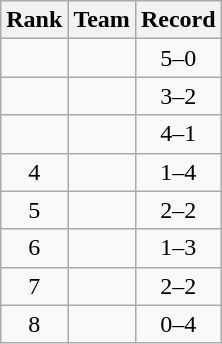<table class=wikitable style="text-align:center;">
<tr>
<th>Rank</th>
<th>Team</th>
<th>Record</th>
</tr>
<tr>
<td></td>
<td align=left></td>
<td>5–0</td>
</tr>
<tr>
<td></td>
<td align=left></td>
<td>3–2</td>
</tr>
<tr>
<td></td>
<td align=left></td>
<td>4–1</td>
</tr>
<tr>
<td>4</td>
<td align=left></td>
<td>1–4</td>
</tr>
<tr>
<td>5</td>
<td align=left></td>
<td>2–2</td>
</tr>
<tr>
<td>6</td>
<td align=left></td>
<td>1–3</td>
</tr>
<tr>
<td>7</td>
<td align=left></td>
<td>2–2</td>
</tr>
<tr>
<td>8</td>
<td align=left></td>
<td>0–4</td>
</tr>
</table>
